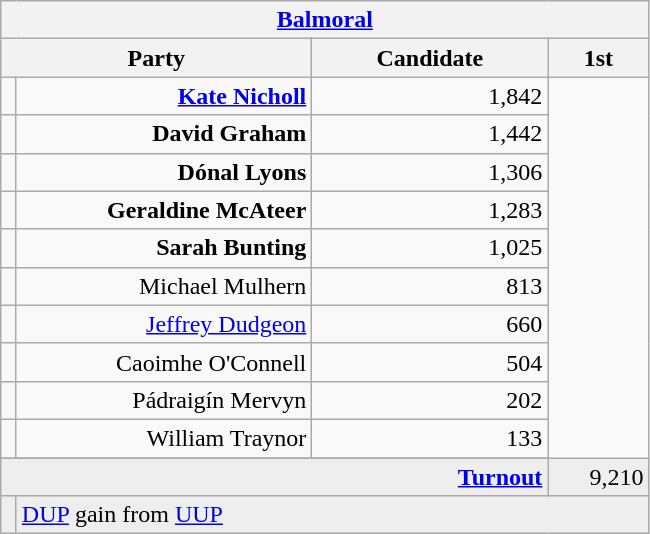<table class="wikitable">
<tr>
<th colspan="4" align="center"><a href='#'>Balmoral</a></th>
</tr>
<tr>
<th colspan="2" align="center" width=200>Party</th>
<th width=150>Candidate</th>
<th width=60>1st </th>
</tr>
<tr>
<td></td>
<td align="right"><strong><a href='#'>Kate Nicholl</a></strong></td>
<td align="right">1,842</td>
</tr>
<tr>
<td></td>
<td align="right"><strong>David Graham</strong></td>
<td align="right">1,442</td>
</tr>
<tr>
<td></td>
<td align="right"><strong>Dónal Lyons</strong></td>
<td align="right">1,306</td>
</tr>
<tr>
<td></td>
<td align="right"><strong>Geraldine McAteer</strong></td>
<td align="right">1,283</td>
</tr>
<tr>
<td></td>
<td align="right"><strong>Sarah Bunting</strong></td>
<td align="right">1,025</td>
</tr>
<tr>
<td></td>
<td align="right">Michael Mulhern</td>
<td align="right">813</td>
</tr>
<tr>
<td></td>
<td align="right"><a href='#'>Jeffrey Dudgeon</a></td>
<td align="right">660</td>
</tr>
<tr>
<td></td>
<td align="right">Caoimhe O'Connell</td>
<td align="right">504</td>
</tr>
<tr>
<td></td>
<td align="right">Pádraigín Mervyn</td>
<td align="right">202</td>
</tr>
<tr>
<td></td>
<td align="right">William Traynor</td>
<td align="right">133</td>
</tr>
<tr>
</tr>
<tr bgcolor="EEEEEE">
<td colspan=3 align="right"><strong><a href='#'>Turnout</a></strong></td>
<td align="right">9,210</td>
</tr>
<tr bgcolor="EEEEEE">
<td bgcolor=></td>
<td colspan=4 bgcolor="EEEEEE"><a href='#'>DUP</a> gain from <a href='#'>UUP</a></td>
</tr>
</table>
